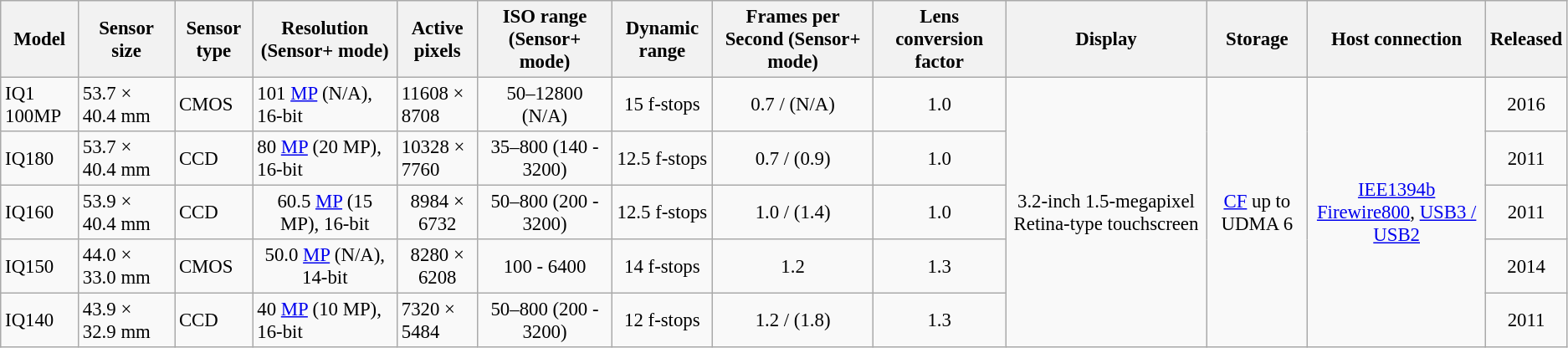<table class="wikitable" style="font-size:95%;">
<tr>
<th>Model</th>
<th>Sensor size</th>
<th>Sensor type</th>
<th>Resolution (Sensor+ mode)</th>
<th>Active pixels</th>
<th>ISO range (Sensor+ mode)</th>
<th>Dynamic range</th>
<th>Frames per Second (Sensor+ mode)</th>
<th>Lens conversion factor</th>
<th>Display</th>
<th>Storage</th>
<th>Host connection</th>
<th>Released</th>
</tr>
<tr>
<td>IQ1 100MP</td>
<td>53.7 × 40.4 mm</td>
<td>CMOS</td>
<td>101 <a href='#'>MP</a> (N/A), 16-bit</td>
<td>11608 × 8708</td>
<td align=center>50–12800 (N/A)</td>
<td align=center>15 f-stops</td>
<td align=center>0.7 / (N/A)</td>
<td align=center>1.0</td>
<td rowspan=5 align=center>3.2-inch 1.5-megapixel Retina-type touchscreen</td>
<td rowspan=5 align=center><a href='#'>CF</a> up to UDMA 6</td>
<td rowspan=5 align=center><a href='#'>IEE1394b Firewire800</a>, <a href='#'>USB3 / USB2</a></td>
<td align=center>2016</td>
</tr>
<tr>
<td>IQ180</td>
<td>53.7 × 40.4 mm</td>
<td>CCD</td>
<td>80 <a href='#'>MP</a> (20 MP), 16-bit</td>
<td>10328 × 7760</td>
<td align=center>35–800 (140 - 3200)</td>
<td align=center>12.5 f-stops</td>
<td align=center>0.7 / (0.9)</td>
<td align=center>1.0</td>
<td align=center>2011</td>
</tr>
<tr>
<td>IQ160</td>
<td>53.9 × 40.4 mm</td>
<td>CCD</td>
<td align=center>60.5 <a href='#'>MP</a> (15 MP), 16-bit</td>
<td align=center>8984 × 6732</td>
<td align=center>50–800 (200 - 3200)</td>
<td align=center>12.5 f-stops</td>
<td align=center>1.0 / (1.4)</td>
<td align=center>1.0</td>
<td align=center>2011</td>
</tr>
<tr>
<td>IQ150</td>
<td>44.0 × 33.0 mm</td>
<td>CMOS</td>
<td align="center">50.0 <a href='#'>MP</a> (N/A), 14-bit</td>
<td align=center>8280 × 6208</td>
<td align=center>100 - 6400</td>
<td align=center>14 f-stops</td>
<td align=center>1.2</td>
<td align=center>1.3</td>
<td align=center>2014</td>
</tr>
<tr>
<td>IQ140</td>
<td>43.9 × 32.9 mm</td>
<td>CCD</td>
<td>40 <a href='#'>MP</a> (10 MP), 16-bit</td>
<td>7320 × 5484</td>
<td align=center>50–800 (200 - 3200)</td>
<td align=center>12 f-stops</td>
<td align=center>1.2 / (1.8)</td>
<td align=center>1.3</td>
<td align=center>2011</td>
</tr>
</table>
